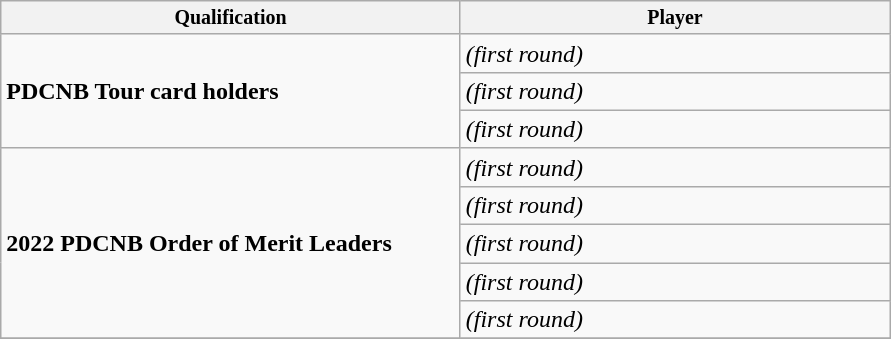<table class="wikitable">
<tr style="font-size:10pt;font-weight:bold">
<th width="300">Qualification</th>
<th width=280">Player</th>
</tr>
<tr>
<td rowspan="3"><strong>PDCNB Tour card holders</strong></td>
<td> <em>(first round)</em></td>
</tr>
<tr>
<td> <em>(first round)</em></td>
</tr>
<tr>
<td> <em>(first round)</em></td>
</tr>
<tr>
<td rowspan="5"><strong>2022 PDCNB Order of Merit Leaders</strong></td>
<td><em>(first round)</em></td>
</tr>
<tr>
<td> <em>(first round)</em></td>
</tr>
<tr>
<td> <em>(first round)</em></td>
</tr>
<tr>
<td> <em>(first round)</em></td>
</tr>
<tr>
<td><em>(first round)</em></td>
</tr>
<tr>
</tr>
</table>
